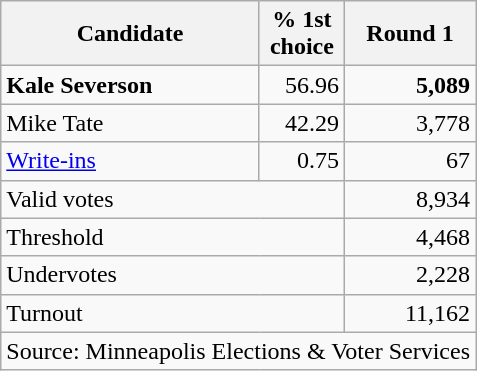<table class="wikitable">
<tr>
<th style="width:165px">Candidate</th>
<th>% 1st<br>choice</th>
<th style="width:80px">Round 1</th>
</tr>
<tr>
<td><strong>Kale Severson</strong></td>
<td align="right">56.96</td>
<td align="right"><strong>5,089</strong></td>
</tr>
<tr>
<td>Mike Tate</td>
<td align="right">42.29</td>
<td align="right">3,778</td>
</tr>
<tr>
<td><a href='#'>Write-ins</a></td>
<td align="right">0.75</td>
<td align="right">67</td>
</tr>
<tr>
<td colspan="2">Valid votes</td>
<td align="right">8,934</td>
</tr>
<tr>
<td colspan="2">Threshold</td>
<td align="right">4,468</td>
</tr>
<tr>
<td colspan="2">Undervotes</td>
<td align="right">2,228</td>
</tr>
<tr>
<td colspan="2">Turnout</td>
<td align="right">11,162</td>
</tr>
<tr>
<td colspan="3">Source: Minneapolis Elections & Voter Services</td>
</tr>
</table>
